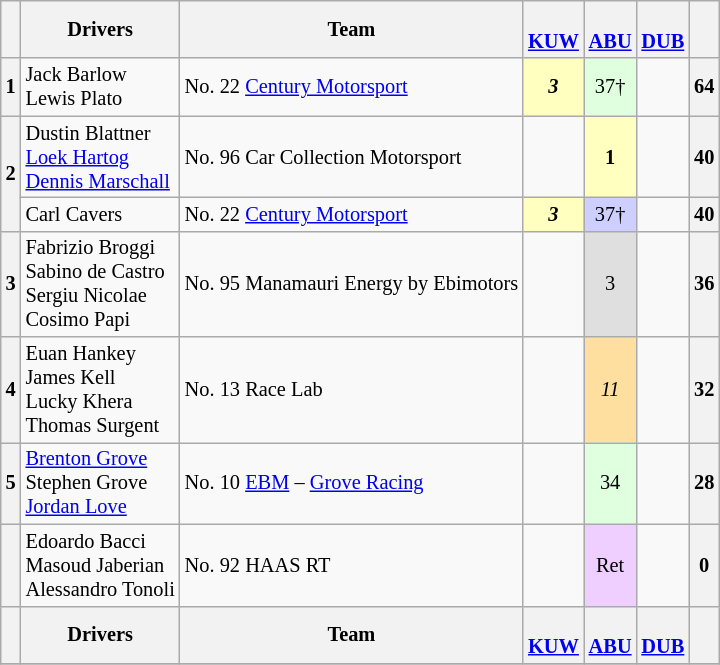<table align=left| class="wikitable" style="font-size: 85%; text-align: center;">
<tr valign="top">
<th valign=middle></th>
<th valign=middle>Drivers</th>
<th valign=middle>Team</th>
<th><br><a href='#'>KUW</a></th>
<th><br><a href='#'>ABU</a></th>
<th><br><a href='#'>DUB</a></th>
<th valign=middle>  </th>
</tr>
<tr>
<th>1</th>
<td align=left> Jack Barlow<br> Lewis Plato</td>
<td align=left> No. 22 <a href='#'>Century Motorsport</a></td>
<td style="background:#FFFFBF;"><strong><em>3</em></strong></td>
<td style="background:#DFFFDF;">37†</td>
<td></td>
<th>64</th>
</tr>
<tr>
<th rowspan=2>2</th>
<td align=left> Dustin Blattner<br> <a href='#'>Loek Hartog</a><br> <a href='#'>Dennis Marschall</a></td>
<td align=left> No. 96 Car Collection Motorsport</td>
<td></td>
<td style="background:#FFFFBF;"><strong>1</strong></td>
<td></td>
<th>40</th>
</tr>
<tr>
<td align=left> Carl Cavers</td>
<td align=left> No. 22 <a href='#'>Century Motorsport</a></td>
<td style="background:#FFFFBF;"><strong><em>3</em></strong></td>
<td style="background:#CFCFFF;">37†</td>
<td></td>
<th>40</th>
</tr>
<tr>
<th>3</th>
<td align=left> Fabrizio Broggi<br> Sabino de Castro<br> Sergiu Nicolae<br> Cosimo Papi</td>
<td align=left> No. 95 Manamauri Energy by Ebimotors</td>
<td></td>
<td style="background:#DFDFDF;">3</td>
<td></td>
<th>36</th>
</tr>
<tr>
<th>4</th>
<td align=left> Euan Hankey<br> James Kell<br> Lucky Khera<br> Thomas Surgent</td>
<td align=left> No. 13 Race Lab</td>
<td></td>
<td style="background:#FFDF9F;"><em>11</em></td>
<td></td>
<th>32</th>
</tr>
<tr>
<th>5</th>
<td align=left> <a href='#'>Brenton Grove</a><br> Stephen Grove<br> <a href='#'>Jordan Love</a></td>
<td align=left> No. 10 <a href='#'>EBM</a> – <a href='#'>Grove Racing</a></td>
<td></td>
<td style="background:#DFFFDF;">34</td>
<td></td>
<th>28</th>
</tr>
<tr>
<th></th>
<td align=left> Edoardo Bacci<br> Masoud Jaberian<br> Alessandro Tonoli</td>
<td align=left> No. 92 HAAS RT</td>
<td></td>
<td style="background:#EFCFFF;">Ret</td>
<td></td>
<th>0</th>
</tr>
<tr>
<th valign=middle></th>
<th valign=middle>Drivers</th>
<th valign=middle>Team</th>
<th><br><a href='#'>KUW</a></th>
<th><br><a href='#'>ABU</a></th>
<th><br><a href='#'>DUB</a></th>
<th valign=middle>  </th>
</tr>
<tr>
</tr>
</table>
